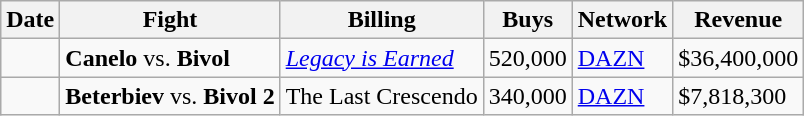<table class="wikitable">
<tr>
<th>Date</th>
<th>Fight</th>
<th>Billing</th>
<th>Buys</th>
<th>Network</th>
<th>Revenue</th>
</tr>
<tr>
<td></td>
<td><strong>Canelo</strong> vs. <strong>Bivol</strong></td>
<td><a href='#'><em>Legacy is Earned</em></a></td>
<td>520,000</td>
<td><a href='#'>DAZN</a></td>
<td>$36,400,000</td>
</tr>
<tr>
<td></td>
<td><strong>Beterbiev</strong> vs. <strong>Bivol 2</strong></td>
<td>The Last Crescendo</td>
<td>340,000</td>
<td><a href='#'>DAZN</a></td>
<td>$7,818,300</td>
</tr>
</table>
